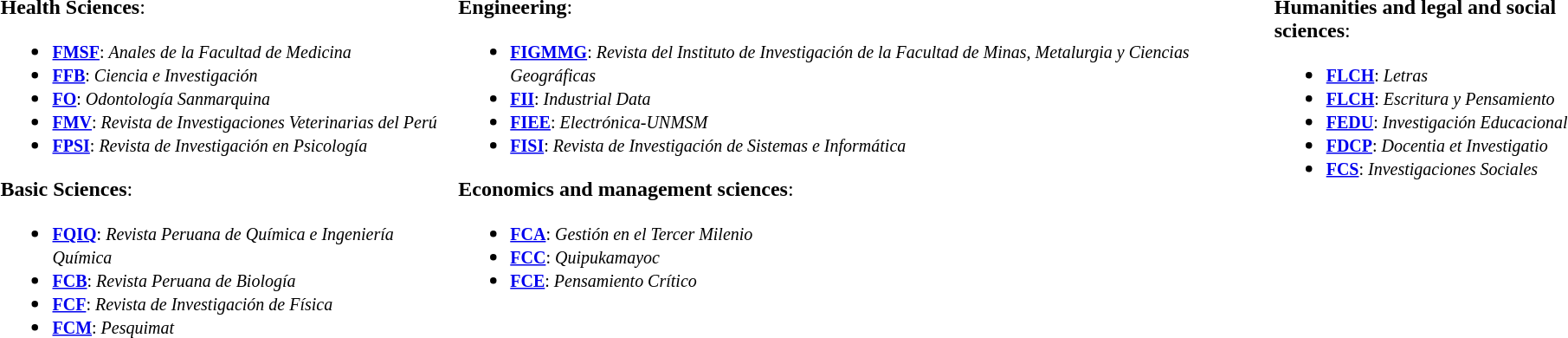<table width="100%">
<tr>
<td valign="top"><strong>Health Sciences</strong>:<br><ul><li><small><strong><a href='#'>FMSF</a></strong>: <em>Anales de la Facultad de Medicina</em></small></li><li><small><strong><a href='#'>FFB</a></strong>: <em>Ciencia e Investigación</em></small></li><li><small><strong><a href='#'>FO</a></strong>: <em>Odontología Sanmarquina</em></small></li><li><small><strong><a href='#'>FMV</a></strong>: <em>Revista de Investigaciones Veterinarias del Perú</em></small></li><li><small><strong><a href='#'>FPSI</a></strong>: <em>Revista de Investigación en Psicología</em></small></li></ul><strong>Basic Sciences</strong>:<ul><li><small><strong><a href='#'>FQIQ</a></strong>: <em>Revista Peruana de Química e Ingeniería Química</em></small></li><li><small><strong><a href='#'>FCB</a></strong>: <em>Revista Peruana de Biología</em></small></li><li><small><strong><a href='#'>FCF</a></strong>: <em>Revista de Investigación de Física</em></small></li><li><small><strong><a href='#'>FCM</a></strong>: <em>Pesquimat</em></small></li></ul></td>
<td valign="top"><strong>Engineering</strong>:<br><ul><li><small><strong><a href='#'>FIGMMG</a></strong>: <em>Revista del Instituto de Investigación de la Facultad de Minas, Metalurgia y Ciencias Geográficas</em></small></li><li><small><strong><a href='#'>FII</a></strong>: <em>Industrial Data</em></small></li><li><small><strong><a href='#'>FIEE</a></strong>: <em>Electrónica-UNMSM</em></small></li><li><small><strong><a href='#'>FISI</a></strong>: <em>Revista de Investigación de Sistemas e Informática</em></small></li></ul><strong>Economics and management sciences</strong>:<ul><li><small><strong><a href='#'>FCA</a></strong>: <em>Gestión en el Tercer Milenio</em></small></li><li><small><strong><a href='#'>FCC</a></strong>: <em>Quipukamayoc</em></small></li><li><small><strong><a href='#'>FCE</a></strong>: <em>Pensamiento Crítico</em></small></li></ul></td>
<td valign="top"><strong>Humanities and legal and social sciences</strong>:<br><ul><li><small><strong><a href='#'>FLCH</a></strong>: <em>Letras</em></small></li><li><small><strong><a href='#'>FLCH</a></strong>: <em>Escritura y Pensamiento</em></small></li><li><small><strong><a href='#'>FEDU</a></strong>: <em>Investigación Educacional</em></small></li><li><small><strong><a href='#'>FDCP</a></strong>: <em>Docentia et Investigatio</em></small></li><li><small><strong><a href='#'>FCS</a></strong>: <em>Investigaciones Sociales</em></small></li></ul></td>
</tr>
</table>
